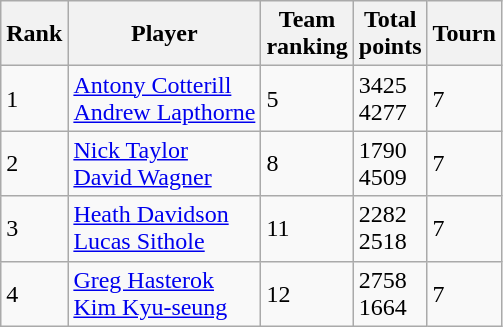<table class=wikitable text-align:center>
<tr>
<th>Rank</th>
<th>Player</th>
<th>Team<br>ranking</th>
<th>Total<br>points</th>
<th>Tourn</th>
</tr>
<tr>
<td>1</td>
<td align="left"> <a href='#'>Antony Cotterill</a><br> <a href='#'>Andrew Lapthorne</a></td>
<td>5</td>
<td>3425<br>4277</td>
<td>7</td>
</tr>
<tr>
<td>2</td>
<td align="left"> <a href='#'>Nick Taylor</a><br> <a href='#'>David Wagner</a></td>
<td>8</td>
<td>1790<br>4509</td>
<td>7</td>
</tr>
<tr>
<td>3</td>
<td align="left"> <a href='#'>Heath Davidson</a><br> <a href='#'>Lucas Sithole</a></td>
<td>11</td>
<td>2282<br>2518</td>
<td>7</td>
</tr>
<tr>
<td>4</td>
<td align="left"> <a href='#'>Greg Hasterok</a><br> <a href='#'>Kim Kyu-seung</a></td>
<td>12</td>
<td>2758<br>1664</td>
<td>7</td>
</tr>
</table>
